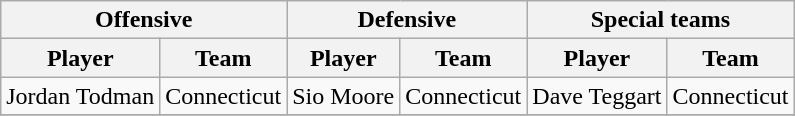<table class="wikitable" border="1">
<tr>
<th colspan="2">Offensive</th>
<th colspan="2">Defensive</th>
<th colspan="2">Special teams</th>
</tr>
<tr>
<th>Player</th>
<th>Team</th>
<th>Player</th>
<th>Team</th>
<th>Player</th>
<th>Team</th>
</tr>
<tr>
<td>Jordan Todman</td>
<td>Connecticut</td>
<td>Sio Moore</td>
<td>Connecticut</td>
<td>Dave Teggart</td>
<td>Connecticut</td>
</tr>
<tr>
</tr>
</table>
